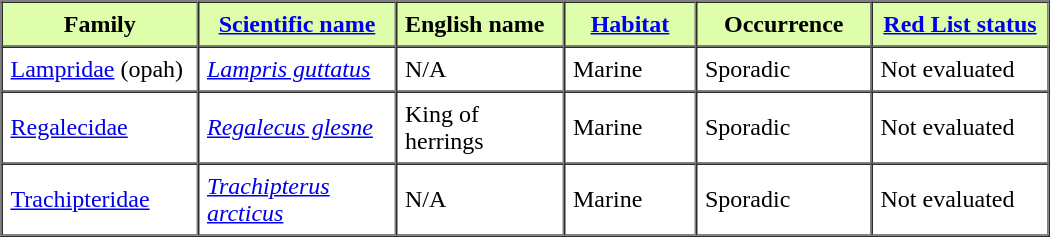<table style="width:700px" border=1 cellspacing=0 cellpadding=5>
<tr bgcolor="#defeac">
<th width=119>Family</th>
<th width=120><a href='#'>Scientific name</a></th>
<td width=100><strong>English name</strong></td>
<th><a href='#'>Habitat</a></th>
<th width=105>Occurrence</th>
<th width=106 nowrap="nowrap"><a href='#'>Red List status</a></th>
</tr>
<tr>
<td><a href='#'>Lampridae</a> (opah)</td>
<td><em><a href='#'>Lampris guttatus</a></em></td>
<td>N/A</td>
<td>Marine</td>
<td>Sporadic</td>
<td>Not evaluated</td>
</tr>
<tr>
<td><a href='#'>Regalecidae</a></td>
<td><em><a href='#'>Regalecus glesne</a></em></td>
<td>King of herrings</td>
<td>Marine</td>
<td>Sporadic</td>
<td>Not evaluated</td>
</tr>
<tr>
<td><a href='#'>Trachipteridae</a></td>
<td><em><a href='#'>Trachipterus arcticus</a></em></td>
<td>N/A</td>
<td>Marine</td>
<td>Sporadic</td>
<td>Not evaluated</td>
</tr>
</table>
